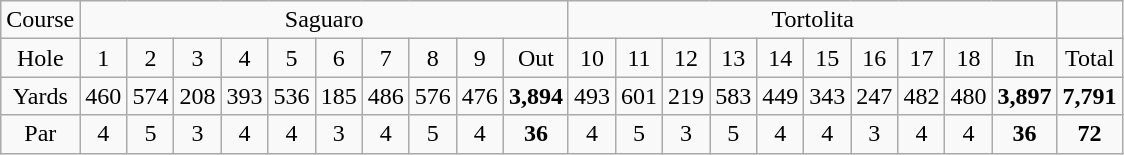<table class="wikitable" style="text-align:center">
<tr>
<td>Course</td>
<td colspan=10>Saguaro</td>
<td colspan=10>Tortolita</td>
<td></td>
</tr>
<tr>
<td>Hole</td>
<td>1</td>
<td>2</td>
<td>3</td>
<td>4</td>
<td>5</td>
<td>6</td>
<td>7</td>
<td>8</td>
<td>9</td>
<td>Out</td>
<td>10</td>
<td>11</td>
<td>12</td>
<td>13</td>
<td>14</td>
<td>15</td>
<td>16</td>
<td>17</td>
<td>18</td>
<td>In</td>
<td>Total </td>
</tr>
<tr>
<td>Yards</td>
<td>460</td>
<td>574</td>
<td>208</td>
<td>393</td>
<td>536</td>
<td>185</td>
<td>486</td>
<td>576</td>
<td>476</td>
<td><strong>3,894</strong></td>
<td>493</td>
<td>601</td>
<td>219</td>
<td>583</td>
<td>449</td>
<td>343</td>
<td>247</td>
<td>482</td>
<td>480</td>
<td><strong>3,897</strong></td>
<td><strong>7,791</strong></td>
</tr>
<tr>
<td>Par</td>
<td>4</td>
<td>5</td>
<td>3</td>
<td>4</td>
<td>4</td>
<td>3</td>
<td>4</td>
<td>5</td>
<td>4</td>
<td><strong>36</strong></td>
<td>4</td>
<td>5</td>
<td>3</td>
<td>5</td>
<td>4</td>
<td>4</td>
<td>3</td>
<td>4</td>
<td>4</td>
<td><strong>36</strong></td>
<td><strong>72</strong></td>
</tr>
</table>
